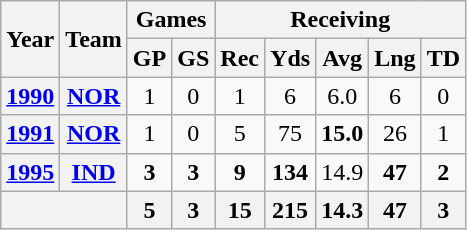<table class="wikitable" style="text-align:center">
<tr>
<th rowspan="2">Year</th>
<th rowspan="2">Team</th>
<th colspan="2">Games</th>
<th colspan="5">Receiving</th>
</tr>
<tr>
<th>GP</th>
<th>GS</th>
<th>Rec</th>
<th>Yds</th>
<th>Avg</th>
<th>Lng</th>
<th>TD</th>
</tr>
<tr>
<th><a href='#'>1990</a></th>
<th><a href='#'>NOR</a></th>
<td>1</td>
<td>0</td>
<td>1</td>
<td>6</td>
<td>6.0</td>
<td>6</td>
<td>0</td>
</tr>
<tr>
<th><a href='#'>1991</a></th>
<th><a href='#'>NOR</a></th>
<td>1</td>
<td>0</td>
<td>5</td>
<td>75</td>
<td><strong>15.0</strong></td>
<td>26</td>
<td>1</td>
</tr>
<tr>
<th><a href='#'>1995</a></th>
<th><a href='#'>IND</a></th>
<td><strong>3</strong></td>
<td><strong>3</strong></td>
<td><strong>9</strong></td>
<td><strong>134</strong></td>
<td>14.9</td>
<td><strong>47</strong></td>
<td><strong>2</strong></td>
</tr>
<tr>
<th colspan="2"></th>
<th>5</th>
<th>3</th>
<th>15</th>
<th>215</th>
<th>14.3</th>
<th>47</th>
<th>3</th>
</tr>
</table>
